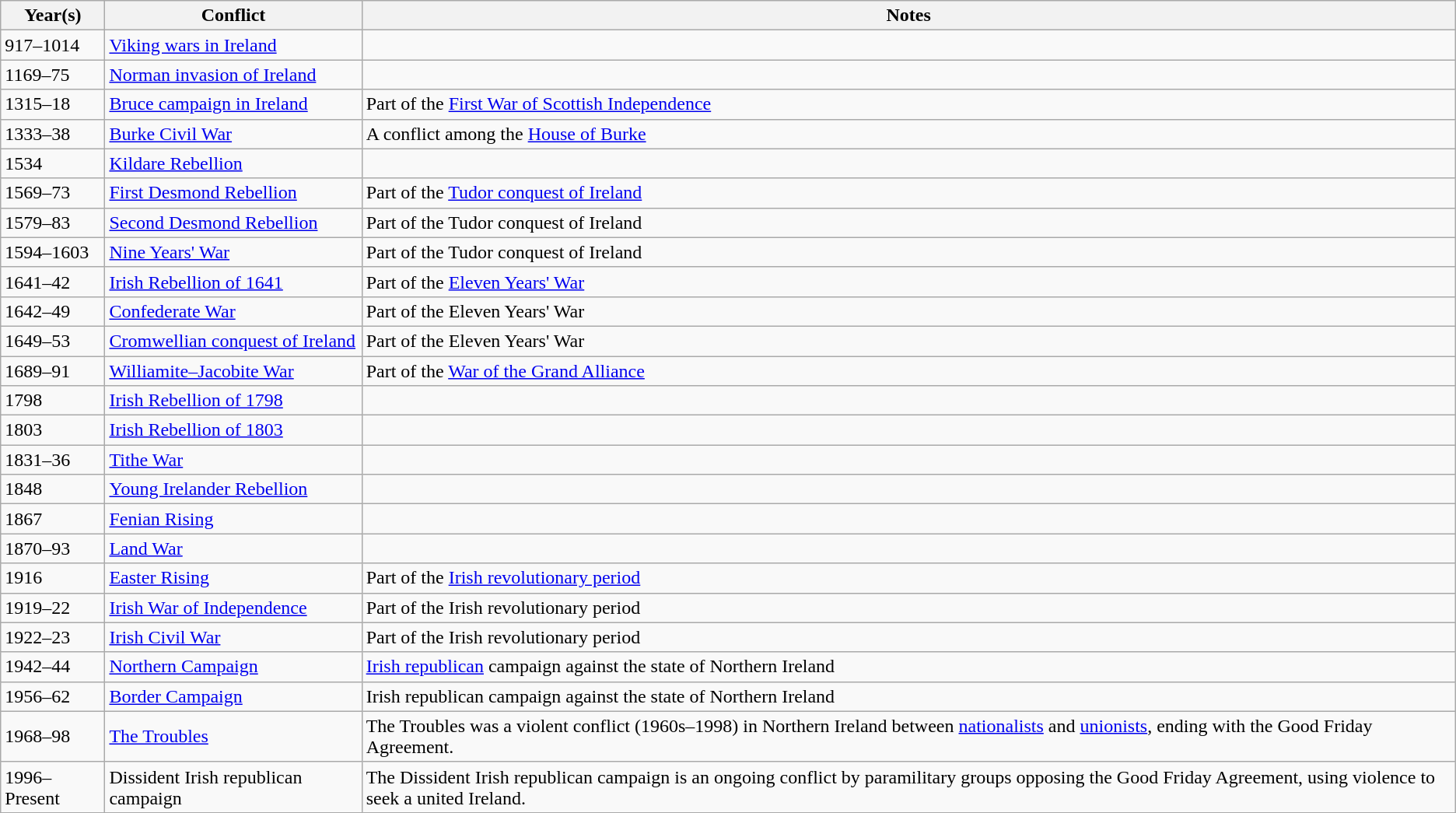<table class="wikitable sortable">
<tr>
<th>Year(s)</th>
<th>Conflict</th>
<th>Notes</th>
</tr>
<tr>
<td>917–1014</td>
<td><a href='#'>Viking wars in Ireland</a></td>
<td></td>
</tr>
<tr>
<td>1169–75</td>
<td><a href='#'>Norman invasion of Ireland</a></td>
<td></td>
</tr>
<tr>
<td>1315–18</td>
<td><a href='#'>Bruce campaign in Ireland</a></td>
<td>Part of the <a href='#'>First War of Scottish Independence</a></td>
</tr>
<tr>
<td>1333–38</td>
<td><a href='#'>Burke Civil War</a></td>
<td>A conflict among the <a href='#'>House of Burke</a></td>
</tr>
<tr>
<td>1534</td>
<td><a href='#'>Kildare Rebellion</a></td>
<td></td>
</tr>
<tr>
<td>1569–73</td>
<td><a href='#'>First Desmond Rebellion</a></td>
<td>Part of the <a href='#'>Tudor conquest of Ireland</a></td>
</tr>
<tr>
<td>1579–83</td>
<td><a href='#'>Second Desmond Rebellion</a></td>
<td>Part of the Tudor conquest of Ireland</td>
</tr>
<tr>
<td>1594–1603</td>
<td><a href='#'>Nine Years' War</a></td>
<td>Part of the Tudor conquest of Ireland</td>
</tr>
<tr>
<td>1641–42</td>
<td><a href='#'>Irish Rebellion of 1641</a></td>
<td>Part of the <a href='#'>Eleven Years' War</a></td>
</tr>
<tr>
<td>1642–49</td>
<td><a href='#'>Confederate War</a></td>
<td>Part of the Eleven Years' War</td>
</tr>
<tr>
<td>1649–53</td>
<td><a href='#'>Cromwellian conquest of Ireland</a></td>
<td>Part of the Eleven Years' War</td>
</tr>
<tr>
<td>1689–91</td>
<td><a href='#'>Williamite–Jacobite War</a></td>
<td>Part of the <a href='#'>War of the Grand Alliance</a></td>
</tr>
<tr>
<td>1798</td>
<td><a href='#'>Irish Rebellion of 1798</a></td>
<td></td>
</tr>
<tr>
<td>1803</td>
<td><a href='#'>Irish Rebellion of 1803</a></td>
<td></td>
</tr>
<tr>
<td>1831–36</td>
<td><a href='#'>Tithe War</a></td>
<td></td>
</tr>
<tr>
<td>1848</td>
<td><a href='#'>Young Irelander Rebellion</a></td>
<td></td>
</tr>
<tr>
<td>1867</td>
<td><a href='#'>Fenian Rising</a></td>
<td></td>
</tr>
<tr>
<td>1870–93</td>
<td><a href='#'>Land War</a></td>
<td></td>
</tr>
<tr>
<td>1916</td>
<td><a href='#'>Easter Rising</a></td>
<td>Part of the <a href='#'>Irish revolutionary period</a></td>
</tr>
<tr>
<td>1919–22</td>
<td><a href='#'>Irish War of Independence</a></td>
<td>Part of the Irish revolutionary period</td>
</tr>
<tr>
<td>1922–23</td>
<td><a href='#'>Irish Civil War</a></td>
<td>Part of the Irish revolutionary period</td>
</tr>
<tr>
<td>1942–44</td>
<td><a href='#'>Northern Campaign</a></td>
<td><a href='#'>Irish republican</a> campaign against the state of Northern Ireland</td>
</tr>
<tr>
<td>1956–62</td>
<td><a href='#'>Border Campaign</a></td>
<td>Irish republican campaign against the state of Northern Ireland</td>
</tr>
<tr>
<td>1968–98</td>
<td><a href='#'>The Troubles</a></td>
<td>The Troubles was a violent conflict (1960s–1998) in Northern Ireland between <a href='#'>nationalists</a> and <a href='#'>unionists</a>, ending with the Good Friday Agreement.</td>
</tr>
<tr>
<td>1996–Present</td>
<td>Dissident Irish republican campaign</td>
<td>The Dissident Irish republican campaign is an ongoing conflict by paramilitary groups opposing the Good Friday Agreement, using violence to seek a united Ireland.</td>
</tr>
</table>
